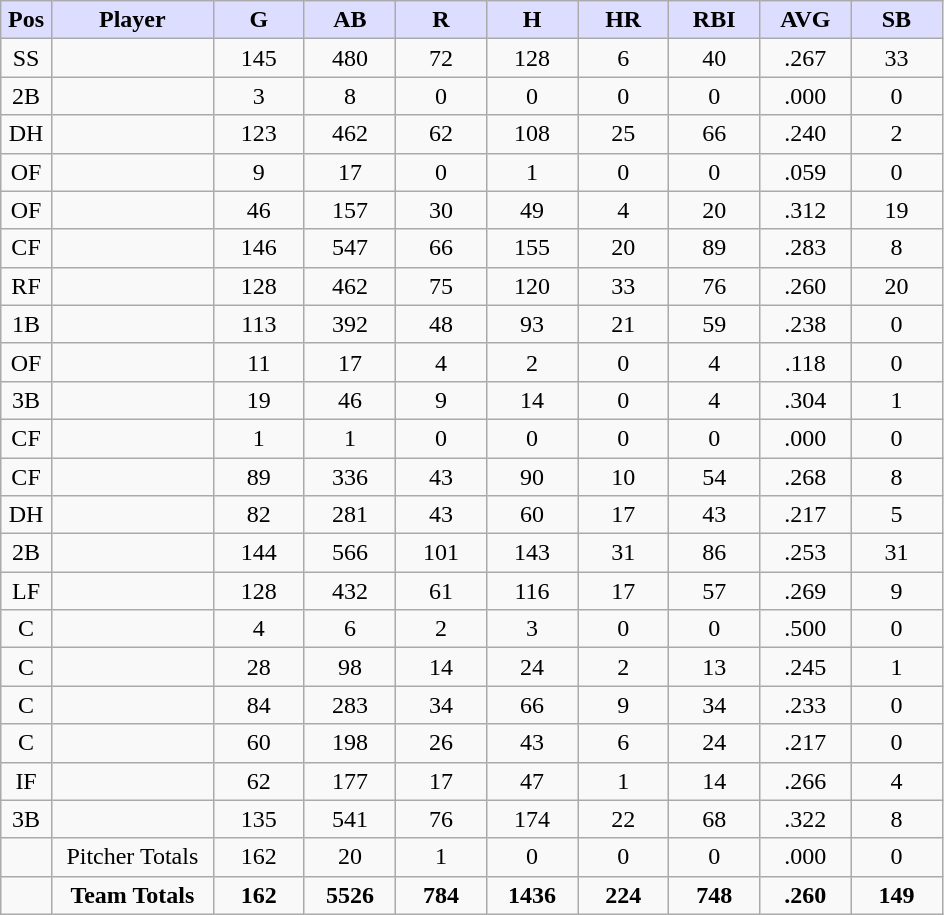<table class="wikitable sortable">
<tr>
<th style="background:#ddf; width:5%;">Pos</th>
<th style="background:#ddf; width:16%;">Player</th>
<th style="background:#ddf; width:9%;">G</th>
<th style="background:#ddf; width:9%;">AB</th>
<th style="background:#ddf; width:9%;">R</th>
<th style="background:#ddf; width:9%;">H</th>
<th style="background:#ddf; width:9%;">HR</th>
<th style="background:#ddf; width:9%;">RBI</th>
<th style="background:#ddf; width:9%;">AVG</th>
<th style="background:#ddf; width:9%;">SB</th>
</tr>
<tr style="text-align:center;">
<td>SS</td>
<td></td>
<td>145</td>
<td>480</td>
<td>72</td>
<td>128</td>
<td>6</td>
<td>40</td>
<td>.267</td>
<td>33</td>
</tr>
<tr style="text-align:center;">
<td>2B</td>
<td></td>
<td>3</td>
<td>8</td>
<td>0</td>
<td>0</td>
<td>0</td>
<td>0</td>
<td>.000</td>
<td>0</td>
</tr>
<tr style="text-align:center;">
<td>DH</td>
<td></td>
<td>123</td>
<td>462</td>
<td>62</td>
<td>108</td>
<td>25</td>
<td>66</td>
<td>.240</td>
<td>2</td>
</tr>
<tr style="text-align:center;">
<td>OF</td>
<td></td>
<td>9</td>
<td>17</td>
<td>0</td>
<td>1</td>
<td>0</td>
<td>0</td>
<td>.059</td>
<td>0</td>
</tr>
<tr style="text-align:center;">
<td>OF</td>
<td></td>
<td>46</td>
<td>157</td>
<td>30</td>
<td>49</td>
<td>4</td>
<td>20</td>
<td>.312</td>
<td>19</td>
</tr>
<tr style="text-align:center;">
<td>CF</td>
<td></td>
<td>146</td>
<td>547</td>
<td>66</td>
<td>155</td>
<td>20</td>
<td>89</td>
<td>.283</td>
<td>8</td>
</tr>
<tr style="text-align:center;">
<td>RF</td>
<td></td>
<td>128</td>
<td>462</td>
<td>75</td>
<td>120</td>
<td>33</td>
<td>76</td>
<td>.260</td>
<td>20</td>
</tr>
<tr style="text-align:center;">
<td>1B</td>
<td></td>
<td>113</td>
<td>392</td>
<td>48</td>
<td>93</td>
<td>21</td>
<td>59</td>
<td>.238</td>
<td>0</td>
</tr>
<tr style="text-align:center;">
<td>OF</td>
<td></td>
<td>11</td>
<td>17</td>
<td>4</td>
<td>2</td>
<td>0</td>
<td>4</td>
<td>.118</td>
<td>0</td>
</tr>
<tr style="text-align:center;">
<td>3B</td>
<td></td>
<td>19</td>
<td>46</td>
<td>9</td>
<td>14</td>
<td>0</td>
<td>4</td>
<td>.304</td>
<td>1</td>
</tr>
<tr style="text-align:center;">
<td>CF</td>
<td></td>
<td>1</td>
<td>1</td>
<td>0</td>
<td>0</td>
<td>0</td>
<td>0</td>
<td>.000</td>
<td>0</td>
</tr>
<tr style="text-align:center;">
<td>CF</td>
<td></td>
<td>89</td>
<td>336</td>
<td>43</td>
<td>90</td>
<td>10</td>
<td>54</td>
<td>.268</td>
<td>8</td>
</tr>
<tr style="text-align:center;">
<td>DH</td>
<td></td>
<td>82</td>
<td>281</td>
<td>43</td>
<td>60</td>
<td>17</td>
<td>43</td>
<td>.217</td>
<td>5</td>
</tr>
<tr style="text-align:center;">
<td>2B</td>
<td></td>
<td>144</td>
<td>566</td>
<td>101</td>
<td>143</td>
<td>31</td>
<td>86</td>
<td>.253</td>
<td>31</td>
</tr>
<tr style="text-align:center;">
<td>LF</td>
<td></td>
<td>128</td>
<td>432</td>
<td>61</td>
<td>116</td>
<td>17</td>
<td>57</td>
<td>.269</td>
<td>9</td>
</tr>
<tr style="text-align:center;">
<td>C</td>
<td></td>
<td>4</td>
<td>6</td>
<td>2</td>
<td>3</td>
<td>0</td>
<td>0</td>
<td>.500</td>
<td>0</td>
</tr>
<tr style="text-align:center;">
<td>C</td>
<td></td>
<td>28</td>
<td>98</td>
<td>14</td>
<td>24</td>
<td>2</td>
<td>13</td>
<td>.245</td>
<td>1</td>
</tr>
<tr style="text-align:center;">
<td>C</td>
<td></td>
<td>84</td>
<td>283</td>
<td>34</td>
<td>66</td>
<td>9</td>
<td>34</td>
<td>.233</td>
<td>0</td>
</tr>
<tr style="text-align:center;">
<td>C</td>
<td></td>
<td>60</td>
<td>198</td>
<td>26</td>
<td>43</td>
<td>6</td>
<td>24</td>
<td>.217</td>
<td>0</td>
</tr>
<tr style="text-align:center;">
<td>IF</td>
<td></td>
<td>62</td>
<td>177</td>
<td>17</td>
<td>47</td>
<td>1</td>
<td>14</td>
<td>.266</td>
<td>4</td>
</tr>
<tr style="text-align:center;">
<td>3B</td>
<td></td>
<td>135</td>
<td>541</td>
<td>76</td>
<td>174</td>
<td>22</td>
<td>68</td>
<td>.322</td>
<td>8</td>
</tr>
<tr style="text-align:center;">
<td></td>
<td>Pitcher Totals</td>
<td>162</td>
<td>20</td>
<td>1</td>
<td>0</td>
<td>0</td>
<td>0</td>
<td>.000</td>
<td>0</td>
</tr>
<tr style="text-align:center;">
<td></td>
<td><strong>Team Totals</strong></td>
<td><strong>162</strong></td>
<td><strong>5526</strong></td>
<td><strong>784</strong></td>
<td><strong>1436</strong></td>
<td><strong>224</strong></td>
<td><strong>748</strong></td>
<td><strong>.260</strong></td>
<td><strong>149</strong></td>
</tr>
</table>
